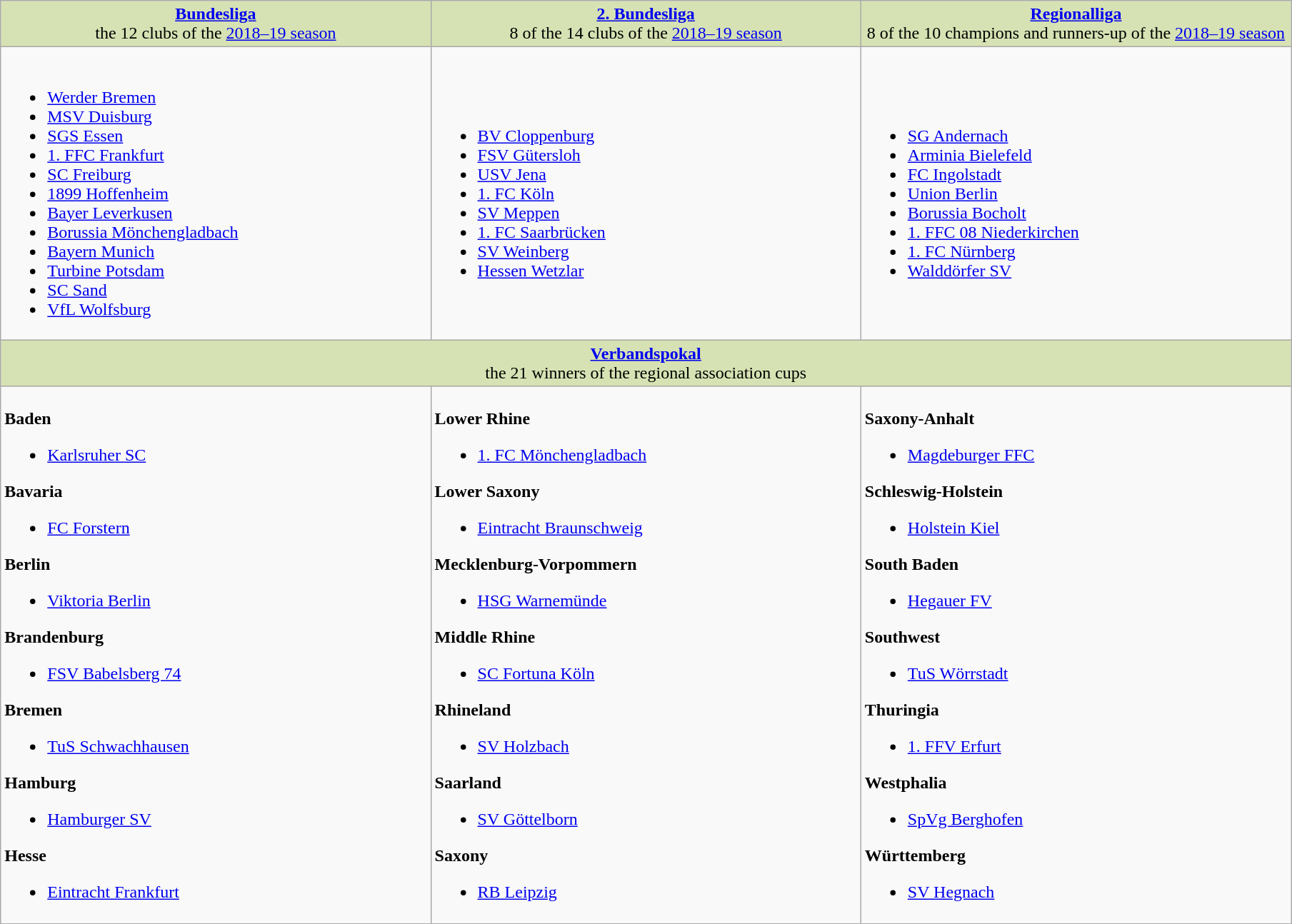<table class="wikitable toptextcells">
<tr style="background-color:#d6e2b3; text-align:center">
<td style="width:33%"><strong><a href='#'>Bundesliga</a></strong><br>the 12 clubs of the <a href='#'>2018–19 season</a></td>
<td style="width:33%"><strong><a href='#'>2. Bundesliga</a></strong><br>8 of the 14 clubs of the <a href='#'>2018–19 season</a></td>
<td style="width:33%"><strong><a href='#'>Regionalliga</a></strong><br>8 of the 10 champions and runners-up of the <a href='#'>2018–19 season</a></td>
</tr>
<tr>
<td><br><ul><li><a href='#'>Werder Bremen</a></li><li><a href='#'>MSV Duisburg</a></li><li><a href='#'>SGS Essen</a></li><li><a href='#'>1. FFC Frankfurt</a></li><li><a href='#'>SC Freiburg</a></li><li><a href='#'>1899 Hoffenheim</a></li><li><a href='#'>Bayer Leverkusen</a></li><li><a href='#'>Borussia Mönchengladbach</a></li><li><a href='#'>Bayern Munich</a></li><li><a href='#'>Turbine Potsdam</a></li><li><a href='#'>SC Sand</a></li><li><a href='#'>VfL Wolfsburg</a></li></ul></td>
<td><br><ul><li><a href='#'>BV Cloppenburg</a></li><li><a href='#'>FSV Gütersloh</a></li><li><a href='#'>USV Jena</a></li><li><a href='#'>1. FC Köln</a></li><li><a href='#'>SV Meppen</a></li><li><a href='#'>1. FC Saarbrücken</a></li><li><a href='#'>SV Weinberg</a></li><li><a href='#'>Hessen Wetzlar</a></li></ul></td>
<td><br><ul><li><a href='#'>SG Andernach</a></li><li><a href='#'>Arminia Bielefeld</a></li><li><a href='#'>FC Ingolstadt</a></li><li><a href='#'>Union Berlin</a></li><li><a href='#'>Borussia Bocholt</a></li><li><a href='#'>1. FFC 08 Niederkirchen</a></li><li><a href='#'>1. FC Nürnberg</a></li><li><a href='#'>Walddörfer SV</a></li></ul></td>
</tr>
<tr style="background-color:#d6e2b3; text-align:center">
<td colspan="3"><strong><a href='#'>Verbandspokal</a></strong><br>the 21 winners of the regional association cups</td>
</tr>
<tr>
<td><br><strong>Baden</strong><ul><li><a href='#'>Karlsruher SC</a></li></ul><strong>Bavaria</strong><ul><li><a href='#'>FC Forstern</a></li></ul><strong>Berlin</strong><ul><li><a href='#'>Viktoria Berlin</a></li></ul><strong>Brandenburg</strong><ul><li><a href='#'>FSV Babelsberg 74</a></li></ul><strong>Bremen</strong><ul><li><a href='#'>TuS Schwachhausen</a></li></ul><strong>Hamburg</strong><ul><li><a href='#'>Hamburger SV</a></li></ul><strong>Hesse</strong><ul><li><a href='#'>Eintracht Frankfurt</a></li></ul></td>
<td><br><strong>Lower Rhine</strong><ul><li><a href='#'>1. FC Mönchengladbach</a></li></ul><strong>Lower Saxony</strong><ul><li><a href='#'>Eintracht Braunschweig</a></li></ul><strong>Mecklenburg-Vorpommern</strong><ul><li><a href='#'>HSG Warnemünde</a></li></ul><strong>Middle Rhine</strong><ul><li><a href='#'>SC Fortuna Köln</a></li></ul><strong>Rhineland</strong><ul><li><a href='#'>SV Holzbach</a></li></ul><strong>Saarland</strong><ul><li><a href='#'>SV Göttelborn</a></li></ul><strong>Saxony</strong><ul><li><a href='#'>RB Leipzig</a></li></ul></td>
<td><br><strong>Saxony-Anhalt</strong><ul><li><a href='#'>Magdeburger FFC</a></li></ul><strong>Schleswig-Holstein</strong><ul><li><a href='#'>Holstein Kiel</a></li></ul><strong>South Baden</strong><ul><li><a href='#'>Hegauer FV</a></li></ul><strong>Southwest</strong><ul><li><a href='#'>TuS Wörrstadt</a></li></ul><strong>Thuringia</strong><ul><li><a href='#'>1. FFV Erfurt</a></li></ul><strong>Westphalia</strong><ul><li><a href='#'>SpVg Berghofen</a></li></ul><strong>Württemberg</strong><ul><li><a href='#'>SV Hegnach</a></li></ul></td>
</tr>
</table>
